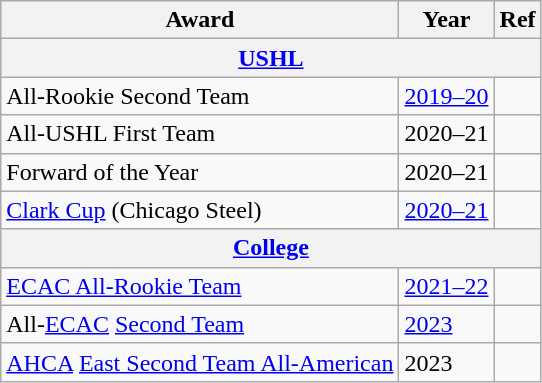<table class="wikitable">
<tr>
<th>Award</th>
<th>Year</th>
<th>Ref</th>
</tr>
<tr>
<th colspan="3"><a href='#'>USHL</a></th>
</tr>
<tr>
<td>All-Rookie Second Team</td>
<td><a href='#'>2019–20</a></td>
<td></td>
</tr>
<tr>
<td>All-USHL First Team</td>
<td>2020–21</td>
<td></td>
</tr>
<tr>
<td>Forward of the Year</td>
<td>2020–21</td>
<td></td>
</tr>
<tr>
<td><a href='#'>Clark Cup</a> (Chicago Steel)</td>
<td><a href='#'>2020–21</a></td>
<td></td>
</tr>
<tr>
<th colspan="3"><a href='#'>College</a></th>
</tr>
<tr>
<td><a href='#'>ECAC All-Rookie Team</a></td>
<td><a href='#'>2021–22</a></td>
<td></td>
</tr>
<tr>
<td>All-<a href='#'>ECAC</a> <a href='#'>Second Team</a></td>
<td><a href='#'>2023</a></td>
<td></td>
</tr>
<tr>
<td><a href='#'>AHCA</a> <a href='#'>East Second Team All-American</a></td>
<td>2023</td>
<td></td>
</tr>
</table>
